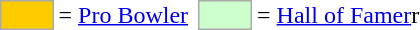<table>
<tr>
<td style="background:#FFCC00; border:1px solid #aaa; width:2em;"></td>
<td>= <a href='#'>Pro Bowler</a></td>
<td></td>
<td style="background-color:#CCFFCC; border:1px solid #aaaaaa; width:2em;"></td>
<td>= <a href='#'>Hall of Famer</a>r</td>
</tr>
</table>
